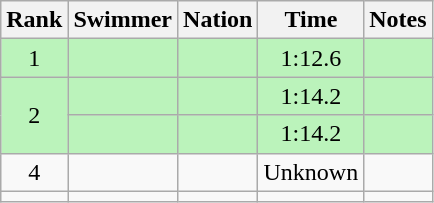<table class="wikitable sortable" style="text-align:center">
<tr>
<th>Rank</th>
<th>Swimmer</th>
<th>Nation</th>
<th>Time</th>
<th>Notes</th>
</tr>
<tr style="background:#bbf3bb;">
<td>1</td>
<td align=left></td>
<td align=left></td>
<td>1:12.6</td>
<td></td>
</tr>
<tr style="background:#bbf3bb;">
<td rowspan=2>2</td>
<td align=left></td>
<td align=left></td>
<td>1:14.2</td>
<td></td>
</tr>
<tr style="background:#bbf3bb;">
<td align=left></td>
<td align=left></td>
<td>1:14.2</td>
<td></td>
</tr>
<tr>
<td>4</td>
<td align=left></td>
<td align=left></td>
<td>Unknown</td>
<td></td>
</tr>
<tr>
<td></td>
<td align=left></td>
<td align=left></td>
<td></td>
<td></td>
</tr>
</table>
